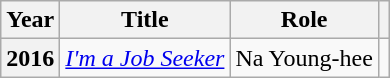<table class="wikitable plainrowheaders">
<tr>
<th scope="col">Year</th>
<th scope="col">Title</th>
<th scope="col">Role</th>
<th scope="col" class="unsortable"></th>
</tr>
<tr>
<th scope="row">2016</th>
<td><em><a href='#'>I'm a Job Seeker</a></em></td>
<td>Na Young-hee</td>
<td style="text-align:center"></td>
</tr>
</table>
